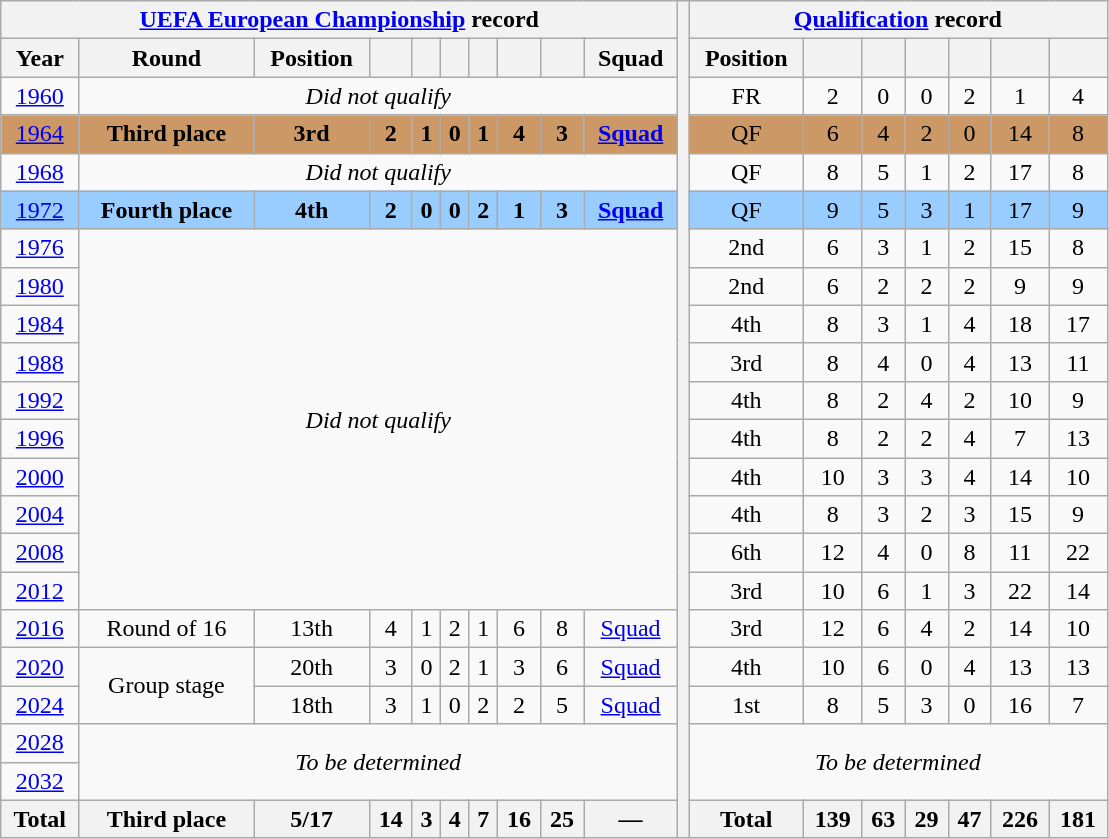<table class="wikitable" style="text-align: center;">
<tr>
<th colspan=10><a href='#'>UEFA European Championship</a> record</th>
<th width=1% rowspan=22></th>
<th colspan=8><a href='#'>Qualification</a> record</th>
</tr>
<tr>
<th>Year</th>
<th>Round</th>
<th>Position</th>
<th></th>
<th></th>
<th></th>
<th></th>
<th></th>
<th></th>
<th>Squad</th>
<th>Position</th>
<th></th>
<th></th>
<th></th>
<th></th>
<th></th>
<th></th>
</tr>
<tr>
<td> <a href='#'>1960</a></td>
<td colspan=9><em>Did not qualify</em></td>
<td>FR</td>
<td>2</td>
<td>0</td>
<td>0</td>
<td>2</td>
<td>1</td>
<td>4</td>
</tr>
<tr style="background:#c96;">
<td> <a href='#'>1964</a></td>
<td><strong>Third place</strong></td>
<td><strong>3rd</strong></td>
<td><strong>2</strong></td>
<td><strong>1</strong></td>
<td><strong>0</strong></td>
<td><strong>1</strong></td>
<td><strong>4</strong></td>
<td><strong>3</strong></td>
<td><strong><a href='#'>Squad</a></strong></td>
<td>QF</td>
<td>6</td>
<td>4</td>
<td>2</td>
<td>0</td>
<td>14</td>
<td>8</td>
</tr>
<tr>
<td> <a href='#'>1968</a></td>
<td colspan=9><em>Did not qualify</em></td>
<td>QF</td>
<td>8</td>
<td>5</td>
<td>1</td>
<td>2</td>
<td>17</td>
<td>8</td>
</tr>
<tr style="background:#9acdff;">
<td> <a href='#'>1972</a></td>
<td><strong>Fourth place</strong></td>
<td><strong>4th</strong></td>
<td><strong>2</strong></td>
<td><strong>0</strong></td>
<td><strong>0</strong></td>
<td><strong>2</strong></td>
<td><strong>1</strong></td>
<td><strong>3</strong></td>
<td><strong><a href='#'>Squad</a></strong></td>
<td>QF</td>
<td>9</td>
<td>5</td>
<td>3</td>
<td>1</td>
<td>17</td>
<td>9</td>
</tr>
<tr>
<td> <a href='#'>1976</a></td>
<td colspan=9 rowspan=10><em>Did not qualify</em></td>
<td>2nd</td>
<td>6</td>
<td>3</td>
<td>1</td>
<td>2</td>
<td>15</td>
<td>8</td>
</tr>
<tr>
<td> <a href='#'>1980</a></td>
<td>2nd</td>
<td>6</td>
<td>2</td>
<td>2</td>
<td>2</td>
<td>9</td>
<td>9</td>
</tr>
<tr>
<td> <a href='#'>1984</a></td>
<td>4th</td>
<td>8</td>
<td>3</td>
<td>1</td>
<td>4</td>
<td>18</td>
<td>17</td>
</tr>
<tr>
<td> <a href='#'>1988</a></td>
<td>3rd</td>
<td>8</td>
<td>4</td>
<td>0</td>
<td>4</td>
<td>13</td>
<td>11</td>
</tr>
<tr>
<td> <a href='#'>1992</a></td>
<td>4th</td>
<td>8</td>
<td>2</td>
<td>4</td>
<td>2</td>
<td>10</td>
<td>9</td>
</tr>
<tr>
<td> <a href='#'>1996</a></td>
<td>4th</td>
<td>8</td>
<td>2</td>
<td>2</td>
<td>4</td>
<td>7</td>
<td>13</td>
</tr>
<tr>
<td>  <a href='#'>2000</a></td>
<td>4th</td>
<td>10</td>
<td>3</td>
<td>3</td>
<td>4</td>
<td>14</td>
<td>10</td>
</tr>
<tr>
<td> <a href='#'>2004</a></td>
<td>4th</td>
<td>8</td>
<td>3</td>
<td>2</td>
<td>3</td>
<td>15</td>
<td>9</td>
</tr>
<tr>
<td>  <a href='#'>2008</a></td>
<td>6th</td>
<td>12</td>
<td>4</td>
<td>0</td>
<td>8</td>
<td>11</td>
<td>22</td>
</tr>
<tr>
<td>  <a href='#'>2012</a></td>
<td>3rd</td>
<td>10</td>
<td>6</td>
<td>1</td>
<td>3</td>
<td>22</td>
<td>14</td>
</tr>
<tr>
<td> <a href='#'>2016</a></td>
<td>Round of 16</td>
<td>13th</td>
<td>4</td>
<td>1</td>
<td>2</td>
<td>1</td>
<td>6</td>
<td>8</td>
<td><a href='#'>Squad</a></td>
<td>3rd </td>
<td>12</td>
<td>6</td>
<td>4</td>
<td>2</td>
<td>14</td>
<td>10</td>
</tr>
<tr>
<td> <a href='#'>2020</a></td>
<td rowspan="2">Group stage</td>
<td>20th</td>
<td>3</td>
<td>0</td>
<td>2</td>
<td>1</td>
<td>3</td>
<td>6</td>
<td><a href='#'>Squad</a></td>
<td>4th </td>
<td>10</td>
<td>6</td>
<td>0</td>
<td>4</td>
<td>13</td>
<td>13</td>
</tr>
<tr>
<td> <a href='#'>2024</a></td>
<td>18th</td>
<td>3</td>
<td>1</td>
<td>0</td>
<td>2</td>
<td>2</td>
<td>5</td>
<td><a href='#'>Squad</a></td>
<td>1st</td>
<td>8</td>
<td>5</td>
<td>3</td>
<td>0</td>
<td>16</td>
<td>7</td>
</tr>
<tr>
<td>  <a href='#'>2028</a></td>
<td colspan=9 rowspan=2><em>To be determined</em></td>
<td colspan=7 rowspan=2><em>To be determined</em></td>
</tr>
<tr>
<td>  <a href='#'>2032</a></td>
</tr>
<tr>
<th>Total</th>
<th>Third place</th>
<th>5/17</th>
<th>14</th>
<th>3</th>
<th>4</th>
<th>7</th>
<th>16</th>
<th>25</th>
<th>—</th>
<th>Total</th>
<th>139</th>
<th>63</th>
<th>29</th>
<th>47</th>
<th>226</th>
<th>181</th>
</tr>
</table>
